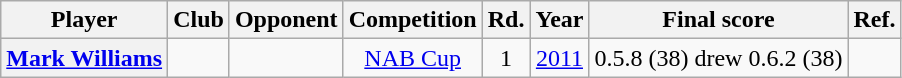<table class="wikitable sortable plainrowheaders" style="text-align:center;">
<tr + Players to have kicked a goal win>
<th scope="col">Player</th>
<th scope="col">Club</th>
<th scope="col">Opponent</th>
<th>Competition</th>
<th scope="col">Rd.</th>
<th scope="col">Year</th>
<th scope="col">Final score</th>
<th scope="col">Ref.</th>
</tr>
<tr>
<th scope="row"><a href='#'>Mark Williams</a></th>
<td></td>
<td></td>
<td><a href='#'>NAB Cup</a></td>
<td>1</td>
<td><a href='#'>2011</a></td>
<td>0.5.8 (38) drew 0.6.2 (38)</td>
<td></td>
</tr>
</table>
